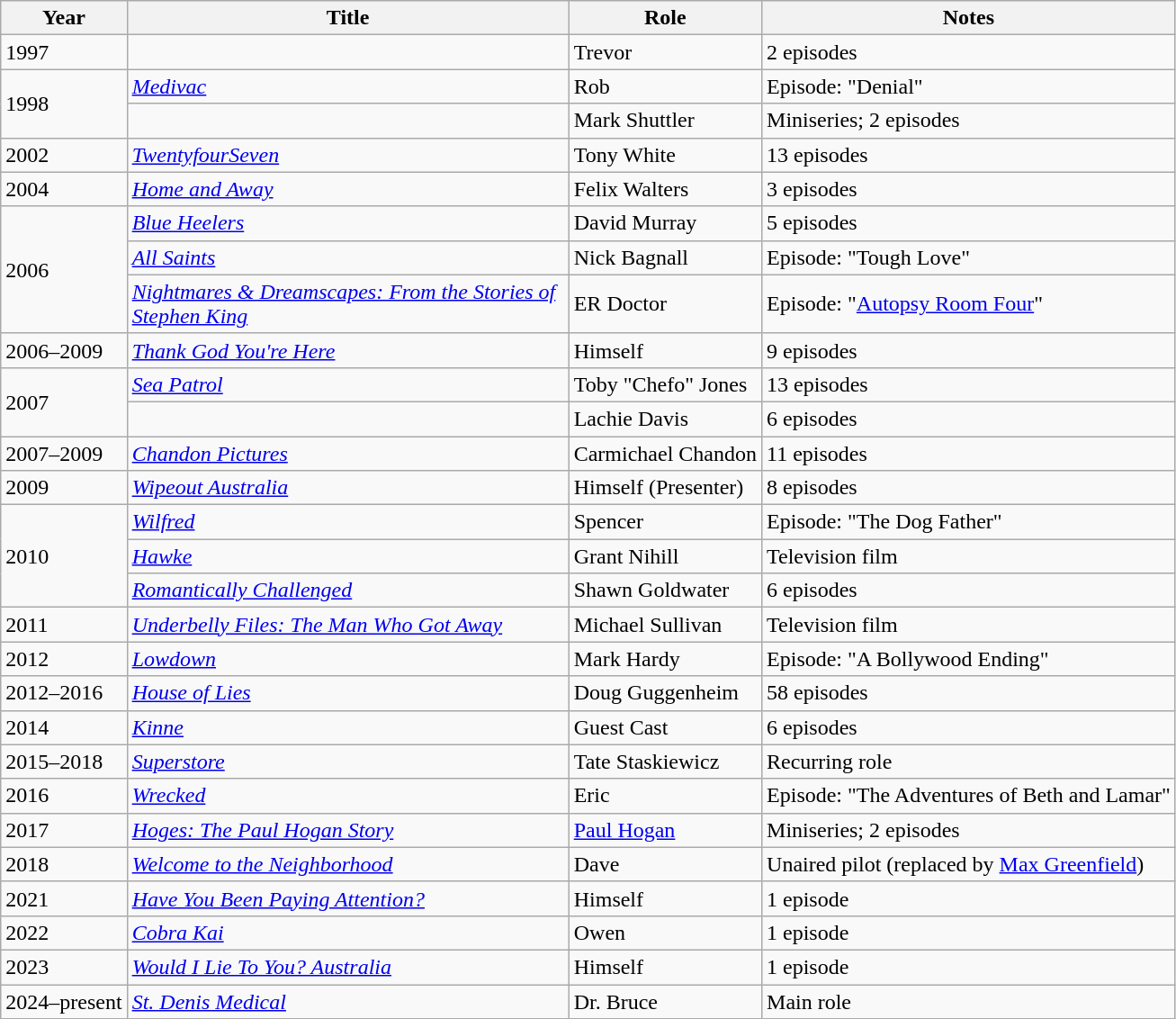<table class="wikitable sortable">
<tr>
<th>Year</th>
<th style="width:20em;">Title</th>
<th>Role</th>
<th class="unsortable">Notes</th>
</tr>
<tr>
<td>1997</td>
<td><em></em></td>
<td>Trevor</td>
<td>2 episodes</td>
</tr>
<tr>
<td rowspan="2">1998</td>
<td><em><a href='#'>Medivac</a></em></td>
<td>Rob</td>
<td>Episode: "Denial"</td>
</tr>
<tr>
<td><em></em></td>
<td>Mark Shuttler</td>
<td>Miniseries; 2 episodes</td>
</tr>
<tr>
<td>2002</td>
<td><em><a href='#'>TwentyfourSeven</a></em></td>
<td>Tony White</td>
<td>13 episodes</td>
</tr>
<tr>
<td>2004</td>
<td><em><a href='#'>Home and Away</a></em></td>
<td>Felix Walters</td>
<td>3 episodes</td>
</tr>
<tr>
<td rowspan="3">2006</td>
<td><em><a href='#'>Blue Heelers</a></em></td>
<td>David Murray</td>
<td>5 episodes</td>
</tr>
<tr>
<td><em><a href='#'>All Saints</a></em></td>
<td>Nick Bagnall</td>
<td>Episode: "Tough Love"</td>
</tr>
<tr>
<td><em><a href='#'>Nightmares & Dreamscapes: From the Stories of Stephen King</a></em></td>
<td>ER Doctor</td>
<td>Episode: "<a href='#'>Autopsy Room Four</a>"</td>
</tr>
<tr>
<td>2006–2009</td>
<td><em><a href='#'>Thank God You're Here</a></em></td>
<td>Himself</td>
<td>9 episodes</td>
</tr>
<tr>
<td rowspan="2">2007</td>
<td><em><a href='#'>Sea Patrol</a></em></td>
<td>Toby "Chefo" Jones</td>
<td>13 episodes</td>
</tr>
<tr>
<td><em></em></td>
<td>Lachie Davis</td>
<td>6 episodes</td>
</tr>
<tr>
<td>2007–2009</td>
<td><em><a href='#'>Chandon Pictures</a></em></td>
<td>Carmichael Chandon</td>
<td>11 episodes</td>
</tr>
<tr>
<td>2009</td>
<td><em><a href='#'>Wipeout Australia</a></em></td>
<td>Himself (Presenter)</td>
<td>8 episodes</td>
</tr>
<tr>
<td rowspan="3">2010</td>
<td><em><a href='#'>Wilfred</a></em></td>
<td>Spencer</td>
<td>Episode: "The Dog Father"</td>
</tr>
<tr>
<td><em><a href='#'>Hawke</a></em></td>
<td>Grant Nihill</td>
<td>Television film</td>
</tr>
<tr>
<td><em><a href='#'>Romantically Challenged</a></em></td>
<td>Shawn Goldwater</td>
<td>6 episodes</td>
</tr>
<tr>
<td>2011</td>
<td><em><a href='#'>Underbelly Files: The Man Who Got Away</a></em></td>
<td>Michael Sullivan</td>
<td>Television film</td>
</tr>
<tr>
<td>2012</td>
<td><em><a href='#'>Lowdown</a></em></td>
<td>Mark Hardy</td>
<td>Episode: "A Bollywood Ending"</td>
</tr>
<tr>
<td>2012–2016</td>
<td><em><a href='#'>House of Lies</a></em></td>
<td>Doug Guggenheim</td>
<td>58 episodes</td>
</tr>
<tr>
<td>2014</td>
<td><em><a href='#'>Kinne</a></em></td>
<td>Guest Cast</td>
<td>6 episodes</td>
</tr>
<tr>
<td>2015–2018</td>
<td><em><a href='#'>Superstore</a></em></td>
<td>Tate Staskiewicz</td>
<td>Recurring role</td>
</tr>
<tr>
<td>2016</td>
<td><em><a href='#'>Wrecked</a></em></td>
<td>Eric</td>
<td>Episode: "The Adventures of Beth and Lamar"</td>
</tr>
<tr>
<td>2017</td>
<td><em><a href='#'>Hoges: The Paul Hogan Story</a></em></td>
<td><a href='#'>Paul Hogan</a></td>
<td>Miniseries; 2 episodes</td>
</tr>
<tr>
<td>2018</td>
<td><em><a href='#'>Welcome to the Neighborhood</a></em></td>
<td>Dave</td>
<td>Unaired pilot (replaced by <a href='#'>Max Greenfield</a>)</td>
</tr>
<tr>
<td>2021</td>
<td><em><a href='#'>Have You Been Paying Attention?</a></em></td>
<td>Himself</td>
<td>1 episode</td>
</tr>
<tr>
<td>2022</td>
<td><em><a href='#'>Cobra Kai</a></em></td>
<td>Owen</td>
<td>1 episode</td>
</tr>
<tr>
<td>2023</td>
<td><em><a href='#'>Would I Lie To You? Australia</a></em></td>
<td>Himself</td>
<td>1 episode</td>
</tr>
<tr>
<td>2024–present</td>
<td><em><a href='#'>St. Denis Medical</a></em></td>
<td>Dr. Bruce</td>
<td>Main role</td>
</tr>
</table>
